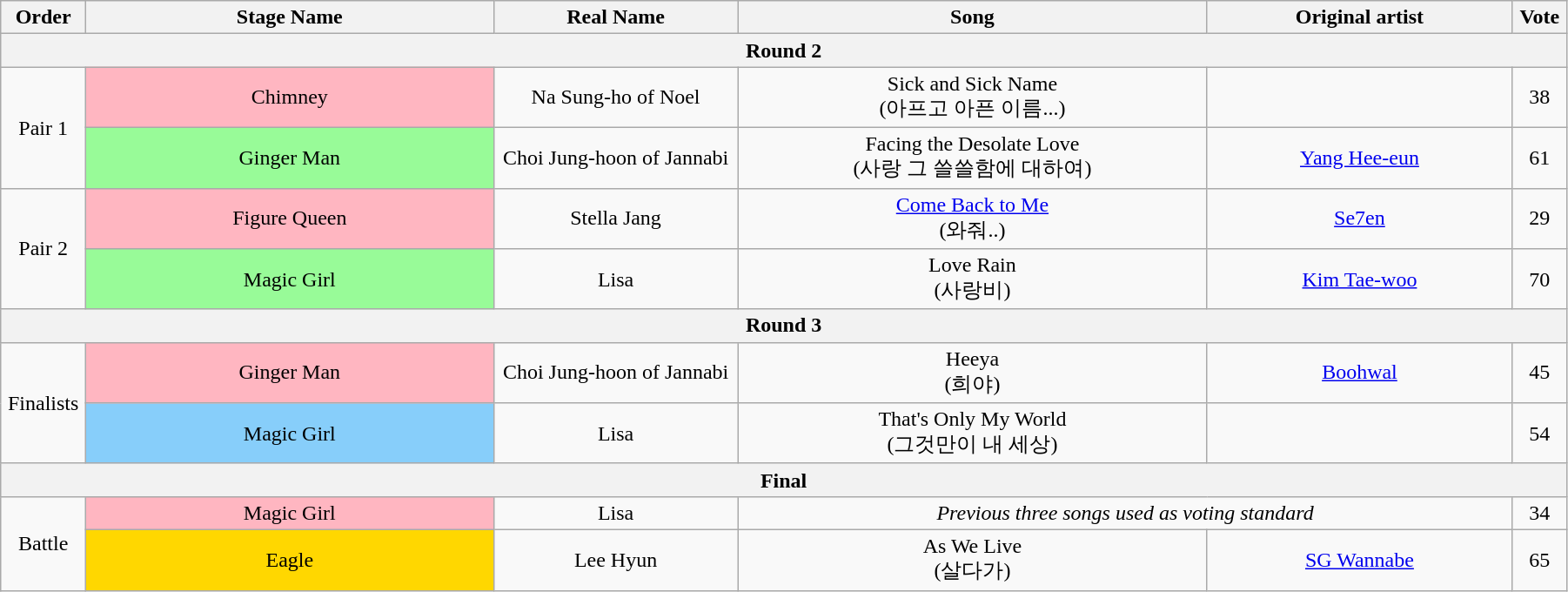<table class="wikitable" style="text-align:center; width:95%;">
<tr>
<th style="width:1%;">Order</th>
<th style="width:20%;">Stage Name</th>
<th style="width:12%;">Real Name</th>
<th style="width:23%;">Song</th>
<th style="width:15%;">Original artist</th>
<th style="width:1%;">Vote</th>
</tr>
<tr>
<th colspan=6>Round 2</th>
</tr>
<tr>
<td rowspan=2>Pair 1</td>
<td bgcolor="lightpink">Chimney</td>
<td>Na Sung-ho of Noel</td>
<td>Sick and Sick Name<br>(아프고 아픈 이름...)</td>
<td></td>
<td>38</td>
</tr>
<tr>
<td bgcolor="palegreen">Ginger Man</td>
<td>Choi Jung-hoon of Jannabi</td>
<td>Facing the Desolate Love<br>(사랑 그 쓸쓸함에 대하여)</td>
<td><a href='#'>Yang Hee-eun</a></td>
<td>61</td>
</tr>
<tr>
<td rowspan=2>Pair 2</td>
<td bgcolor="lightpink">Figure Queen</td>
<td>Stella Jang</td>
<td><a href='#'>Come Back to Me</a><br>(와줘..)</td>
<td><a href='#'>Se7en</a></td>
<td>29</td>
</tr>
<tr>
<td bgcolor="palegreen">Magic Girl</td>
<td>Lisa</td>
<td>Love Rain<br>(사랑비)</td>
<td><a href='#'>Kim Tae-woo</a></td>
<td>70</td>
</tr>
<tr>
<th colspan=6>Round 3</th>
</tr>
<tr>
<td rowspan=2>Finalists</td>
<td bgcolor="lightpink">Ginger Man</td>
<td>Choi Jung-hoon of Jannabi</td>
<td>Heeya<br>(희야)</td>
<td><a href='#'>Boohwal</a></td>
<td>45</td>
</tr>
<tr>
<td bgcolor="lightskyblue">Magic Girl</td>
<td>Lisa</td>
<td>That's Only My World<br>(그것만이 내 세상)</td>
<td></td>
<td>54</td>
</tr>
<tr>
<th colspan=6>Final</th>
</tr>
<tr>
<td rowspan=2>Battle</td>
<td bgcolor="lightpink">Magic Girl</td>
<td>Lisa</td>
<td colspan=2><em>Previous three songs used as voting standard</em></td>
<td>34</td>
</tr>
<tr>
<td bgcolor="gold">Eagle</td>
<td>Lee Hyun</td>
<td>As We Live<br>(살다가)</td>
<td><a href='#'>SG Wannabe</a></td>
<td>65</td>
</tr>
</table>
